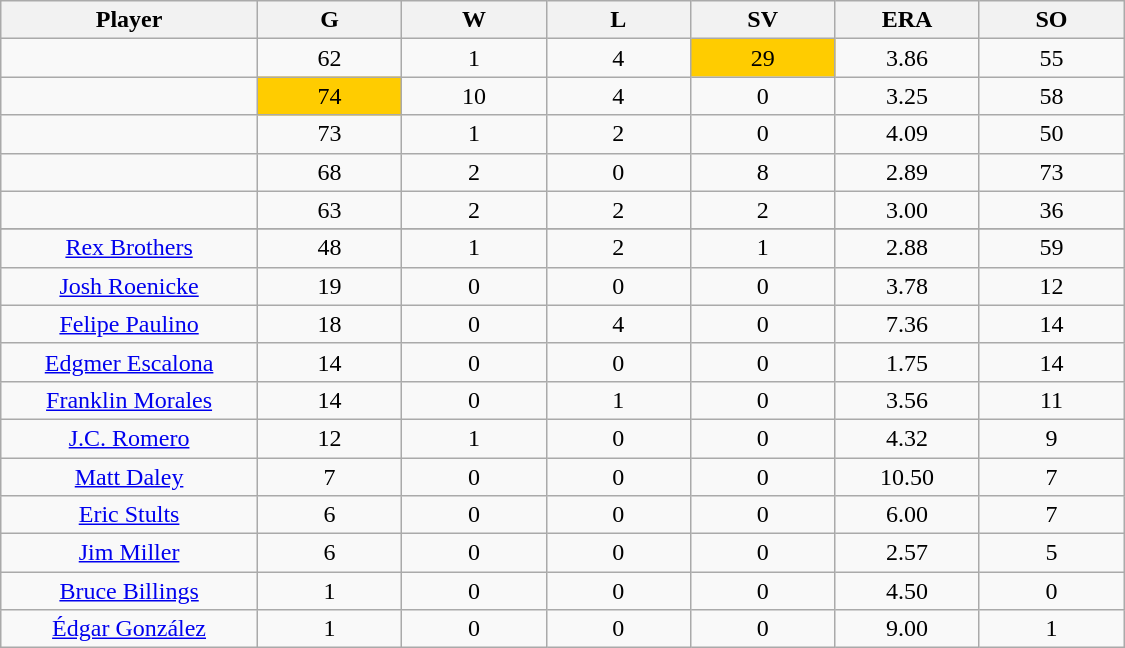<table class="wikitable sortable">
<tr>
<th bgcolor="#DDDDFF" width="16%">Player</th>
<th bgcolor="#DDDDFF" width="9%">G</th>
<th bgcolor="#DDDDFF" width="9%">W</th>
<th bgcolor="#DDDDFF" width="9%">L</th>
<th bgcolor="#DDDDFF" width="9%">SV</th>
<th bgcolor="#DDDDFF" width="9%">ERA</th>
<th bgcolor="#DDDDFF" width="9%">SO</th>
</tr>
<tr align="center">
<td></td>
<td>62</td>
<td>1</td>
<td>4</td>
<td bgcolor="#FFCC00">29</td>
<td>3.86</td>
<td>55</td>
</tr>
<tr align=center>
<td></td>
<td bgcolor="#FFCC00">74</td>
<td>10</td>
<td>4</td>
<td>0</td>
<td>3.25</td>
<td>58</td>
</tr>
<tr align="center">
<td></td>
<td>73</td>
<td>1</td>
<td>2</td>
<td>0</td>
<td>4.09</td>
<td>50</td>
</tr>
<tr align="center">
<td></td>
<td>68</td>
<td>2</td>
<td>0</td>
<td>8</td>
<td>2.89</td>
<td>73</td>
</tr>
<tr align="center">
<td></td>
<td>63</td>
<td>2</td>
<td>2</td>
<td>2</td>
<td>3.00</td>
<td>36</td>
</tr>
<tr align="center">
</tr>
<tr align="center">
<td><a href='#'>Rex Brothers</a></td>
<td>48</td>
<td>1</td>
<td>2</td>
<td>1</td>
<td>2.88</td>
<td>59</td>
</tr>
<tr align=center>
<td><a href='#'>Josh Roenicke</a></td>
<td>19</td>
<td>0</td>
<td>0</td>
<td>0</td>
<td>3.78</td>
<td>12</td>
</tr>
<tr align=center>
<td><a href='#'>Felipe Paulino</a></td>
<td>18</td>
<td>0</td>
<td>4</td>
<td>0</td>
<td>7.36</td>
<td>14</td>
</tr>
<tr align=center>
<td><a href='#'>Edgmer Escalona</a></td>
<td>14</td>
<td>0</td>
<td>0</td>
<td>0</td>
<td>1.75</td>
<td>14</td>
</tr>
<tr align=center>
<td><a href='#'>Franklin Morales</a></td>
<td>14</td>
<td>0</td>
<td>1</td>
<td>0</td>
<td>3.56</td>
<td>11</td>
</tr>
<tr align=center>
<td><a href='#'>J.C. Romero</a></td>
<td>12</td>
<td>1</td>
<td>0</td>
<td>0</td>
<td>4.32</td>
<td>9</td>
</tr>
<tr align=center>
<td><a href='#'>Matt Daley</a></td>
<td>7</td>
<td>0</td>
<td>0</td>
<td>0</td>
<td>10.50</td>
<td>7</td>
</tr>
<tr align=center>
<td><a href='#'>Eric Stults</a></td>
<td>6</td>
<td>0</td>
<td>0</td>
<td>0</td>
<td>6.00</td>
<td>7</td>
</tr>
<tr align=center>
<td><a href='#'>Jim Miller</a></td>
<td>6</td>
<td>0</td>
<td>0</td>
<td>0</td>
<td>2.57</td>
<td>5</td>
</tr>
<tr align=center>
<td><a href='#'>Bruce Billings</a></td>
<td>1</td>
<td>0</td>
<td>0</td>
<td>0</td>
<td>4.50</td>
<td>0</td>
</tr>
<tr align=center>
<td><a href='#'>Édgar González</a></td>
<td>1</td>
<td>0</td>
<td>0</td>
<td>0</td>
<td>9.00</td>
<td>1</td>
</tr>
</table>
